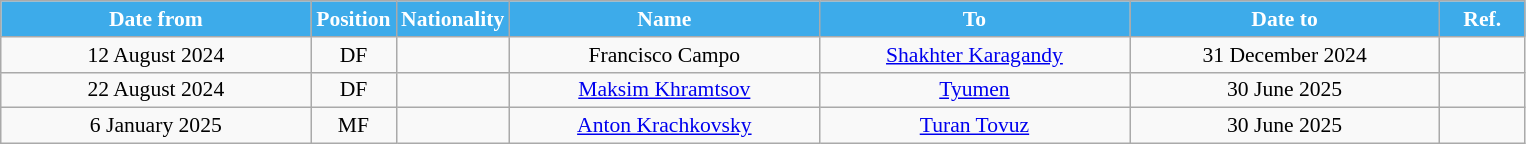<table class="wikitable" style="text-align:center; font-size:90%; ">
<tr>
<th style="background:#3DABEA; color:white; width:200px;">Date from</th>
<th style="background:#3DABEA; color:white; width:50px;">Position</th>
<th style="background:#3DABEA; color:white; width:50px;">Nationality</th>
<th style="background:#3DABEA; color:white; width:200px;">Name</th>
<th style="background:#3DABEA; color:white; width:200px;">To</th>
<th style="background:#3DABEA; color:white; width:200px;">Date to</th>
<th style="background:#3DABEA; color:white; width:50px;">Ref.</th>
</tr>
<tr>
<td>12 August 2024</td>
<td>DF</td>
<td></td>
<td>Francisco Campo</td>
<td><a href='#'>Shakhter Karagandy</a></td>
<td>31 December 2024</td>
<td></td>
</tr>
<tr>
<td>22 August 2024</td>
<td>DF</td>
<td></td>
<td><a href='#'>Maksim Khramtsov</a></td>
<td><a href='#'>Tyumen</a></td>
<td>30 June 2025</td>
<td></td>
</tr>
<tr>
<td>6 January 2025</td>
<td>MF</td>
<td></td>
<td><a href='#'>Anton Krachkovsky</a></td>
<td><a href='#'>Turan Tovuz</a></td>
<td>30 June 2025</td>
<td></td>
</tr>
</table>
